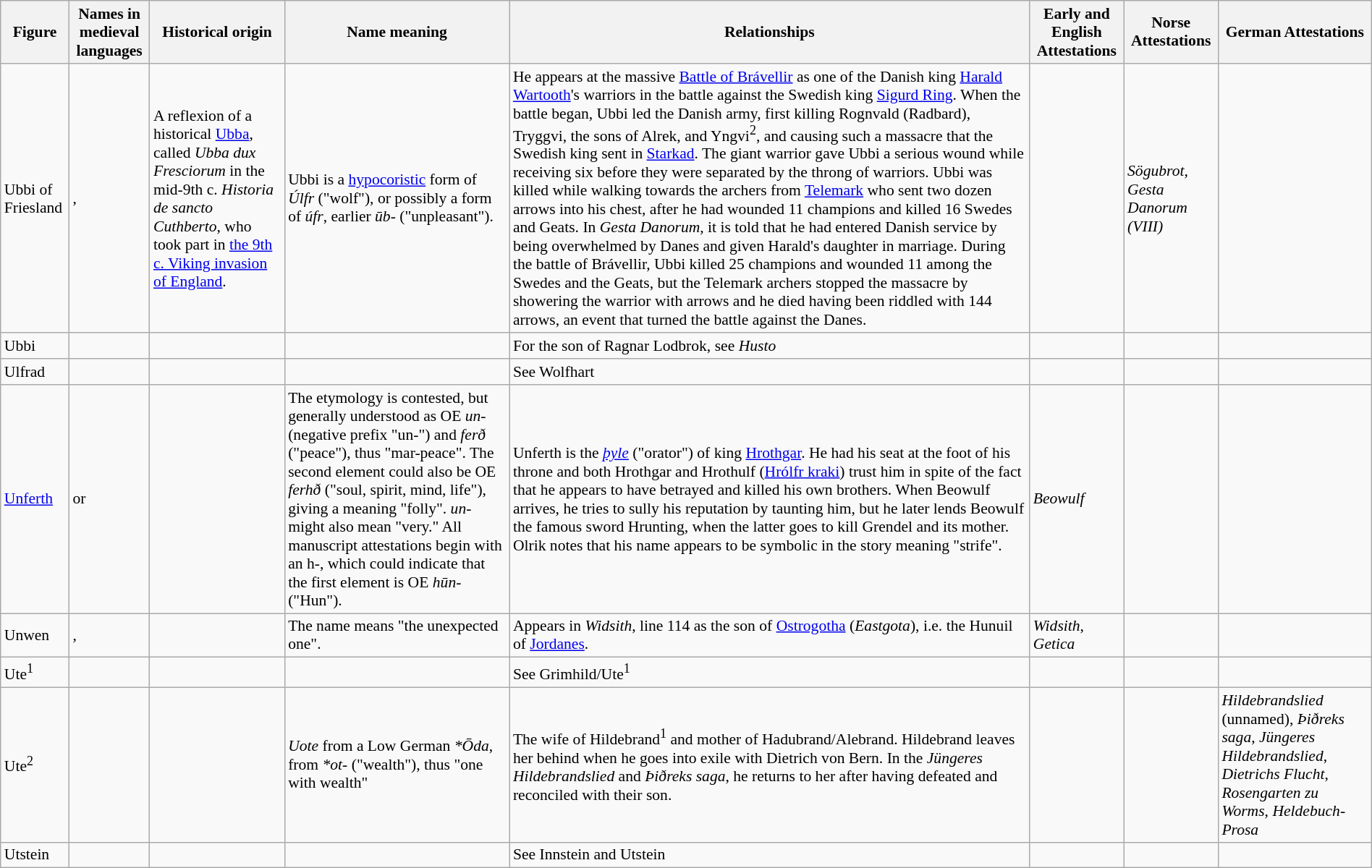<table class="wikitable sortable" style="font-size: 90%; width: 100%">
<tr>
<th>Figure</th>
<th>Names in medieval languages</th>
<th>Historical origin</th>
<th>Name meaning</th>
<th>Relationships</th>
<th>Early and English Attestations</th>
<th>Norse Attestations</th>
<th>German Attestations</th>
</tr>
<tr>
<td>Ubbi of Friesland</td>
<td>, </td>
<td>A reflexion of a historical <a href='#'>Ubba</a>, called <em>Ubba dux Fresciorum</em> in the mid-9th c. <em>Historia de sancto Cuthberto</em>, who took part in <a href='#'>the 9th c. Viking invasion of England</a>.</td>
<td>Ubbi is a <a href='#'>hypocoristic</a> form of <em>Úlfr</em> ("wolf"), or possibly a form of <em>úfr</em>, earlier <em>ūb</em>- ("unpleasant").</td>
<td>He appears at the massive <a href='#'>Battle of Brávellir</a> as one of the Danish king <a href='#'>Harald Wartooth</a>'s warriors in the battle against the Swedish king <a href='#'>Sigurd Ring</a>. When the battle began, Ubbi led the Danish army, first killing Rognvald (Radbard), Tryggvi, the sons of Alrek, and Yngvi<sup>2</sup>, and causing such a massacre that the Swedish king sent in <a href='#'>Starkad</a>. The giant warrior gave Ubbi a serious wound while receiving six before they were separated by the throng of warriors. Ubbi was killed while walking towards the archers from <a href='#'>Telemark</a> who sent two dozen arrows into his chest, after he had wounded 11 champions and killed 16 Swedes and Geats. In <em>Gesta Danorum</em>, it is told that he had entered Danish service by being overwhelmed by Danes and given Harald's daughter in marriage. During the battle of Brávellir, Ubbi killed 25 champions and wounded 11 among the Swedes and the Geats, but the Telemark archers stopped the massacre by showering the warrior with arrows and he died having been riddled with 144 arrows, an event that turned the battle against the Danes.</td>
<td></td>
<td><em>Sögubrot</em>, <em>Gesta Danorum (VIII)</em></td>
<td></td>
</tr>
<tr>
<td>Ubbi</td>
<td></td>
<td></td>
<td></td>
<td>For the son of Ragnar Lodbrok, see <em>Husto</em></td>
<td></td>
<td></td>
<td></td>
</tr>
<tr>
<td>Ulfrad</td>
<td></td>
<td></td>
<td></td>
<td>See Wolfhart</td>
<td></td>
<td></td>
<td></td>
</tr>
<tr>
<td><a href='#'>Unferth</a></td>
<td> or </td>
<td></td>
<td>The etymology is contested, but generally understood as OE <em>un-</em> (negative prefix "un-") and <em>ferð</em> ("peace"), thus "mar-peace". The second element could also be OE <em>ferhð</em> ("soul, spirit, mind, life"), giving a meaning "folly". <em>un-</em> might also mean "very." All manuscript attestations begin with an h-, which could indicate that the first element is OE <em>hūn-</em> ("Hun").</td>
<td>Unferth is the <em><a href='#'>þyle</a></em> ("orator") of king <a href='#'>Hrothgar</a>. He had his seat at the foot of his throne and both Hrothgar and Hrothulf (<a href='#'>Hrólfr kraki</a>) trust him in spite of the fact that he appears to have betrayed and killed his own brothers. When Beowulf arrives, he tries to sully his reputation by taunting him, but he later lends Beowulf the famous sword Hrunting, when the latter goes to kill Grendel and its mother. Olrik notes that his name appears to be symbolic in the story meaning "strife".</td>
<td><em>Beowulf</em></td>
<td></td>
<td></td>
</tr>
<tr>
<td>Unwen</td>
<td>, </td>
<td></td>
<td>The name means "the unexpected one".</td>
<td>Appears in <em>Widsith</em>, line 114 as the son of <a href='#'>Ostrogotha</a> (<em>Eastgota</em>), i.e. the Hunuil of <a href='#'>Jordanes</a>.</td>
<td><em>Widsith</em>, <em>Getica</em></td>
<td></td>
<td></td>
</tr>
<tr>
<td>Ute<sup>1</sup></td>
<td></td>
<td></td>
<td></td>
<td>See Grimhild/Ute<sup>1</sup></td>
<td></td>
<td></td>
<td></td>
</tr>
<tr>
<td>Ute<sup>2</sup></td>
<td></td>
<td></td>
<td><em>Uote</em> from a Low German <em>*Ōda</em>, from <em>*ot-</em> ("wealth"), thus "one with wealth"</td>
<td>The wife of Hildebrand<sup>1</sup> and mother of Hadubrand/Alebrand. Hildebrand leaves her behind when he goes into exile with Dietrich von Bern. In the <em>Jüngeres Hildebrandslied</em> and <em>Þiðreks saga</em>, he returns to her after having defeated and reconciled with their son.</td>
<td></td>
<td></td>
<td><em>Hildebrandslied</em> (unnamed), <em>Þiðreks saga</em>, <em>Jüngeres Hildebrandslied</em>, <em>Dietrichs Flucht</em>, <em>Rosengarten zu Worms</em>, <em>Heldebuch-Prosa</em></td>
</tr>
<tr>
<td>Utstein</td>
<td></td>
<td></td>
<td></td>
<td>See Innstein and Utstein</td>
<td></td>
<td></td>
<td></td>
</tr>
</table>
